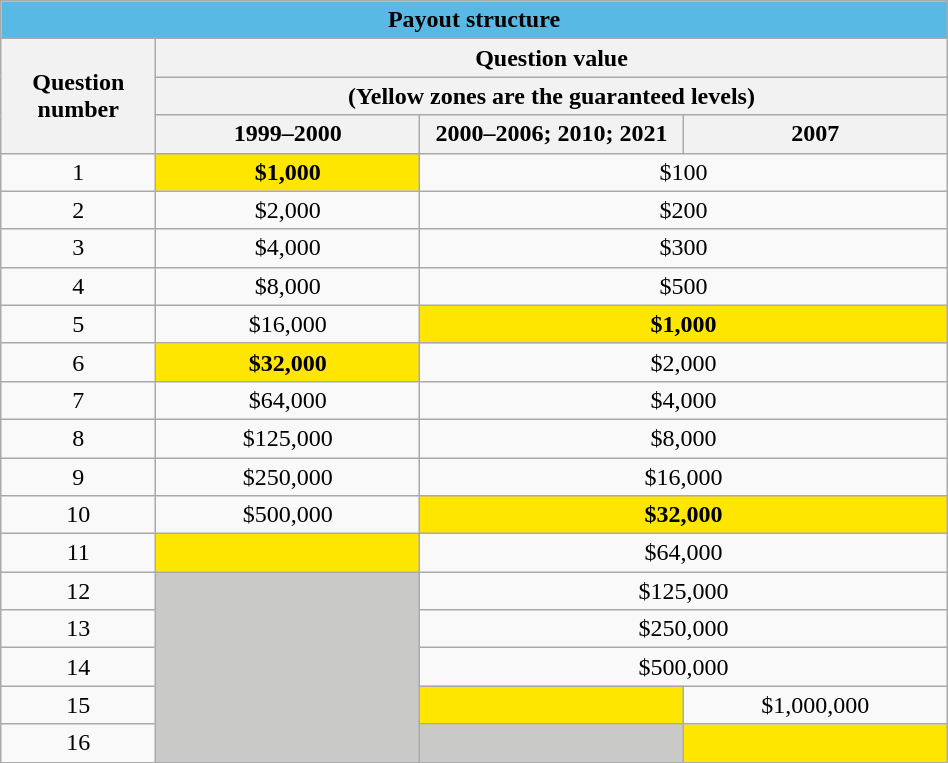<table class="wikitable"  style="text-align:center; width:50%;">
<tr>
<th colspan=4 style="background: #58B9E4">Payout structure</th>
</tr>
<tr>
<th rowspan="3" style="width:10%;">Question<br>number</th>
<th colspan="3">Question value</th>
</tr>
<tr>
<th colspan="4">(Yellow zones are the guaranteed levels)</th>
</tr>
<tr>
<th style="width:18%">1999–2000</th>
<th style="width:18%;">2000–2006; 2010; 2021</th>
<th style="width:18%;">2007</th>
</tr>
<tr>
<td>1</td>
<td colspan="1" style="background: #FFE600"><strong>$1,000</strong></td>
<td colspan="2" style="text-align:center;">$100</td>
</tr>
<tr>
<td>2</td>
<td colspan="1" style="text-align:center;">$2,000</td>
<td colspan="2" style="text-align:center;">$200</td>
</tr>
<tr>
<td>3</td>
<td colspan="1" style="text-align:center;">$4,000</td>
<td colspan="2" style="text-align:center;">$300</td>
</tr>
<tr>
<td>4</td>
<td colspan="1" style="text-align:center;">$8,000</td>
<td colspan="2" style="text-align:center;">$500</td>
</tr>
<tr>
<td>5</td>
<td colspan="1" style="text-align:center;">$16,000</td>
<td colspan="2" style="background: #FFE600"><strong>$1,000</strong></td>
</tr>
<tr>
<td>6</td>
<td colspan="1" style="background: #FFE600"><strong>$32,000</strong></td>
<td colspan="2" style="text-align:center;">$2,000</td>
</tr>
<tr>
<td>7</td>
<td colspan="1" style="text-align:center;">$64,000</td>
<td colspan="2" style="text-align:center;">$4,000</td>
</tr>
<tr>
<td>8</td>
<td colspan="1" style="text-align:center;">$125,000</td>
<td colspan="2" style="text-align:center;">$8,000</td>
</tr>
<tr>
<td>9</td>
<td colspan="1" style="text-align:center;">$250,000</td>
<td colspan="2" style="text-align:center;">$16,000</td>
</tr>
<tr>
<td>10</td>
<td colspan="1" style="text-align:center;">$500,000</td>
<td colspan="2" style="background: #FFE600"><strong>$32,000</strong></td>
</tr>
<tr>
<td>11</td>
<td colspan="1" style="background: #FFE600"><strong></strong></td>
<td colspan="2" style="text-align:center;">$64,000</td>
</tr>
<tr>
<td>12</td>
<td rowspan="5" style="background:#c9cac8;"></td>
<td colspan="2" style="text-align:center;">$125,000</td>
</tr>
<tr>
<td>13</td>
<td colspan="2" style="text-align:center;">$250,000</td>
</tr>
<tr>
<td>14</td>
<td colspan="2" style="text-align:center;">$500,000</td>
</tr>
<tr>
<td>15</td>
<td colspan="1" style="background: #FFE600"><strong></strong></td>
<td colspan="1" style="text-align:center;">$1,000,000</td>
</tr>
<tr>
<td>16</td>
<td colspan="1" style="background:#c9cac8;"></td>
<td colspan="1" style="background: #FFE600"><strong></strong></td>
</tr>
</table>
